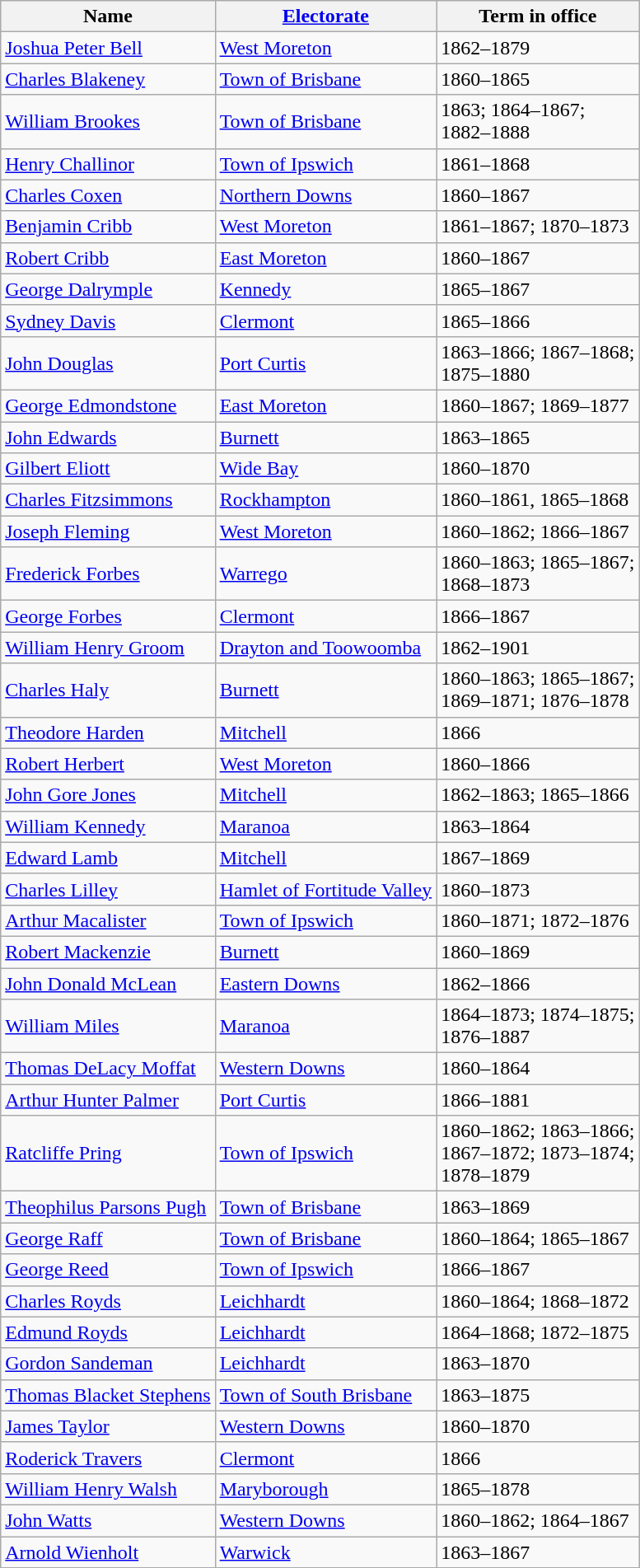<table class="wikitable sortable">
<tr>
<th>Name</th>
<th><a href='#'>Electorate</a></th>
<th>Term in office</th>
</tr>
<tr>
<td><a href='#'>Joshua Peter Bell</a></td>
<td><a href='#'>West Moreton</a></td>
<td>1862–1879</td>
</tr>
<tr>
<td><a href='#'>Charles Blakeney</a></td>
<td><a href='#'>Town of Brisbane</a></td>
<td>1860–1865</td>
</tr>
<tr>
<td><a href='#'>William Brookes</a></td>
<td><a href='#'>Town of Brisbane</a></td>
<td>1863; 1864–1867;<br>1882–1888</td>
</tr>
<tr>
<td><a href='#'>Henry Challinor</a></td>
<td><a href='#'>Town of Ipswich</a></td>
<td>1861–1868</td>
</tr>
<tr>
<td><a href='#'>Charles Coxen</a></td>
<td><a href='#'>Northern Downs</a></td>
<td>1860–1867</td>
</tr>
<tr>
<td><a href='#'>Benjamin Cribb</a></td>
<td><a href='#'>West Moreton</a></td>
<td>1861–1867; 1870–1873</td>
</tr>
<tr>
<td><a href='#'>Robert Cribb</a></td>
<td><a href='#'>East Moreton</a></td>
<td>1860–1867</td>
</tr>
<tr>
<td><a href='#'>George Dalrymple</a></td>
<td><a href='#'>Kennedy</a></td>
<td>1865–1867</td>
</tr>
<tr>
<td><a href='#'>Sydney Davis</a></td>
<td><a href='#'>Clermont</a></td>
<td>1865–1866</td>
</tr>
<tr>
<td><a href='#'>John Douglas</a></td>
<td><a href='#'>Port Curtis</a></td>
<td>1863–1866; 1867–1868;<br>1875–1880</td>
</tr>
<tr>
<td><a href='#'>George Edmondstone</a></td>
<td><a href='#'>East Moreton</a></td>
<td>1860–1867; 1869–1877</td>
</tr>
<tr>
<td><a href='#'>John Edwards</a></td>
<td><a href='#'>Burnett</a></td>
<td>1863–1865</td>
</tr>
<tr>
<td><a href='#'>Gilbert Eliott</a></td>
<td><a href='#'>Wide Bay</a></td>
<td>1860–1870</td>
</tr>
<tr>
<td><a href='#'>Charles Fitzsimmons</a></td>
<td><a href='#'>Rockhampton</a></td>
<td>1860–1861, 1865–1868</td>
</tr>
<tr>
<td><a href='#'>Joseph Fleming</a></td>
<td><a href='#'>West Moreton</a></td>
<td>1860–1862; 1866–1867</td>
</tr>
<tr>
<td><a href='#'>Frederick Forbes</a></td>
<td><a href='#'>Warrego</a></td>
<td>1860–1863; 1865–1867;<br>1868–1873</td>
</tr>
<tr>
<td><a href='#'>George Forbes</a></td>
<td><a href='#'>Clermont</a></td>
<td>1866–1867</td>
</tr>
<tr>
<td><a href='#'>William Henry Groom</a></td>
<td><a href='#'>Drayton and Toowoomba</a></td>
<td>1862–1901</td>
</tr>
<tr>
<td><a href='#'>Charles Haly</a></td>
<td><a href='#'>Burnett</a></td>
<td>1860–1863; 1865–1867;<br>1869–1871; 1876–1878</td>
</tr>
<tr>
<td><a href='#'>Theodore Harden</a></td>
<td><a href='#'>Mitchell</a></td>
<td>1866</td>
</tr>
<tr>
<td><a href='#'>Robert Herbert</a></td>
<td><a href='#'>West Moreton</a></td>
<td>1860–1866</td>
</tr>
<tr>
<td><a href='#'>John Gore Jones</a></td>
<td><a href='#'>Mitchell</a></td>
<td>1862–1863; 1865–1866</td>
</tr>
<tr>
<td><a href='#'>William Kennedy</a></td>
<td><a href='#'>Maranoa</a></td>
<td>1863–1864</td>
</tr>
<tr>
<td><a href='#'>Edward Lamb</a></td>
<td><a href='#'>Mitchell</a></td>
<td>1867–1869</td>
</tr>
<tr>
<td><a href='#'>Charles Lilley</a></td>
<td><a href='#'>Hamlet of Fortitude Valley</a></td>
<td>1860–1873</td>
</tr>
<tr>
<td><a href='#'>Arthur Macalister</a></td>
<td><a href='#'>Town of Ipswich</a></td>
<td>1860–1871; 1872–1876</td>
</tr>
<tr>
<td><a href='#'>Robert Mackenzie</a></td>
<td><a href='#'>Burnett</a></td>
<td>1860–1869</td>
</tr>
<tr>
<td><a href='#'>John Donald McLean</a></td>
<td><a href='#'>Eastern Downs</a></td>
<td>1862–1866</td>
</tr>
<tr>
<td><a href='#'>William Miles</a></td>
<td><a href='#'>Maranoa</a></td>
<td>1864–1873; 1874–1875;<br>1876–1887</td>
</tr>
<tr>
<td><a href='#'>Thomas DeLacy Moffat</a></td>
<td><a href='#'>Western Downs</a></td>
<td>1860–1864</td>
</tr>
<tr>
<td><a href='#'>Arthur Hunter Palmer</a></td>
<td><a href='#'>Port Curtis</a></td>
<td>1866–1881</td>
</tr>
<tr>
<td><a href='#'>Ratcliffe Pring</a></td>
<td><a href='#'>Town of Ipswich</a></td>
<td>1860–1862; 1863–1866;<br>1867–1872; 1873–1874;<br>1878–1879</td>
</tr>
<tr>
<td><a href='#'>Theophilus Parsons Pugh</a></td>
<td><a href='#'>Town of Brisbane</a></td>
<td>1863–1869</td>
</tr>
<tr>
<td><a href='#'>George Raff</a></td>
<td><a href='#'>Town of Brisbane</a></td>
<td>1860–1864; 1865–1867</td>
</tr>
<tr>
<td><a href='#'>George Reed</a></td>
<td><a href='#'>Town of Ipswich</a></td>
<td>1866–1867</td>
</tr>
<tr>
<td><a href='#'>Charles Royds</a></td>
<td><a href='#'>Leichhardt</a></td>
<td>1860–1864; 1868–1872</td>
</tr>
<tr>
<td><a href='#'>Edmund Royds</a></td>
<td><a href='#'>Leichhardt</a></td>
<td>1864–1868; 1872–1875</td>
</tr>
<tr>
<td><a href='#'>Gordon Sandeman</a></td>
<td><a href='#'>Leichhardt</a></td>
<td>1863–1870</td>
</tr>
<tr>
<td><a href='#'>Thomas Blacket Stephens</a></td>
<td><a href='#'>Town of South Brisbane</a></td>
<td>1863–1875</td>
</tr>
<tr>
<td><a href='#'>James Taylor</a></td>
<td><a href='#'>Western Downs</a></td>
<td>1860–1870</td>
</tr>
<tr>
<td><a href='#'>Roderick Travers</a></td>
<td><a href='#'>Clermont</a></td>
<td>1866</td>
</tr>
<tr>
<td><a href='#'>William Henry Walsh</a></td>
<td><a href='#'>Maryborough</a></td>
<td>1865–1878</td>
</tr>
<tr>
<td><a href='#'>John Watts</a></td>
<td><a href='#'>Western Downs</a></td>
<td>1860–1862; 1864–1867</td>
</tr>
<tr>
<td><a href='#'>Arnold Wienholt</a></td>
<td><a href='#'>Warwick</a></td>
<td>1863–1867</td>
</tr>
</table>
